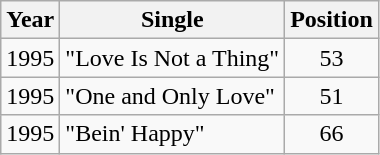<table class="wikitable">
<tr>
<th>Year</th>
<th>Single</th>
<th>Position</th>
</tr>
<tr>
<td>1995</td>
<td>"Love Is Not a Thing"</td>
<td align="center">53</td>
</tr>
<tr>
<td>1995</td>
<td>"One and Only Love"</td>
<td align="center">51</td>
</tr>
<tr>
<td>1995</td>
<td>"Bein' Happy"</td>
<td align="center">66</td>
</tr>
</table>
